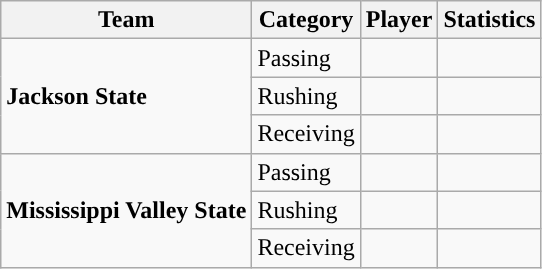<table class="wikitable" style="float: left;">
<tr>
<th>Team</th>
<th>Category</th>
<th>Player</th>
<th>Statistics</th>
</tr>
<tr>
<td rowspan=3><strong>Jackson State</strong></td>
<td>Passing</td>
<td> </td>
<td> </td>
</tr>
<tr>
<td>Rushing</td>
<td> </td>
<td> </td>
</tr>
<tr>
<td>Receiving</td>
<td> </td>
<td> </td>
</tr>
<tr>
<td rowspan=3><strong>Mississippi Valley State</strong></td>
<td>Passing</td>
<td> </td>
<td> </td>
</tr>
<tr>
<td>Rushing</td>
<td> </td>
<td> </td>
</tr>
<tr>
<td>Receiving</td>
<td> </td>
<td> </td>
</tr>
</table>
